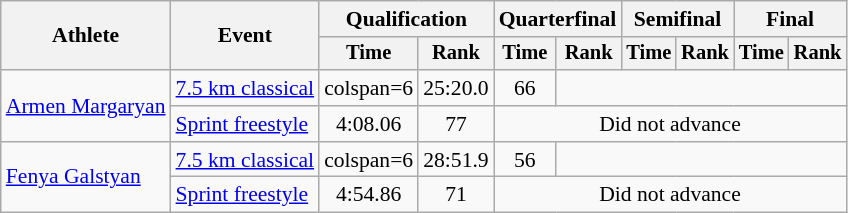<table class="wikitable" style="font-size:90%">
<tr>
<th rowspan="2">Athlete</th>
<th rowspan="2">Event</th>
<th colspan="2">Qualification</th>
<th colspan="2">Quarterfinal</th>
<th colspan="2">Semifinal</th>
<th colspan="2">Final</th>
</tr>
<tr style="font-size:95%">
<th>Time</th>
<th>Rank</th>
<th>Time</th>
<th>Rank</th>
<th>Time</th>
<th>Rank</th>
<th>Time</th>
<th>Rank</th>
</tr>
<tr align=center>
<td align=left rowspan=2><a href='#'>Armen Margaryan</a></td>
<td align=left><a href='#'>7.5 km classical</a></td>
<td>colspan=6</td>
<td>25:20.0</td>
<td>66</td>
</tr>
<tr align=center>
<td align=left><a href='#'>Sprint freestyle</a></td>
<td>4:08.06</td>
<td>77</td>
<td colspan=6>Did not advance</td>
</tr>
<tr align=center>
<td align=left rowspan=2><a href='#'>Fenya Galstyan</a></td>
<td align=left><a href='#'>7.5 km classical</a></td>
<td>colspan=6</td>
<td>28:51.9</td>
<td>56</td>
</tr>
<tr align=center>
<td align=left><a href='#'>Sprint freestyle</a></td>
<td>4:54.86</td>
<td>71</td>
<td colspan=6>Did not advance</td>
</tr>
</table>
